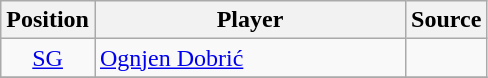<table class="wikitable sortable" style="text-align: center;">
<tr>
<th>Position</th>
<th style="width:200px;">Player</th>
<th>Source</th>
</tr>
<tr>
<td><a href='#'>SG</a></td>
<td style="text-align:left"> <a href='#'>Ognjen Dobrić</a></td>
<td></td>
</tr>
<tr>
</tr>
</table>
